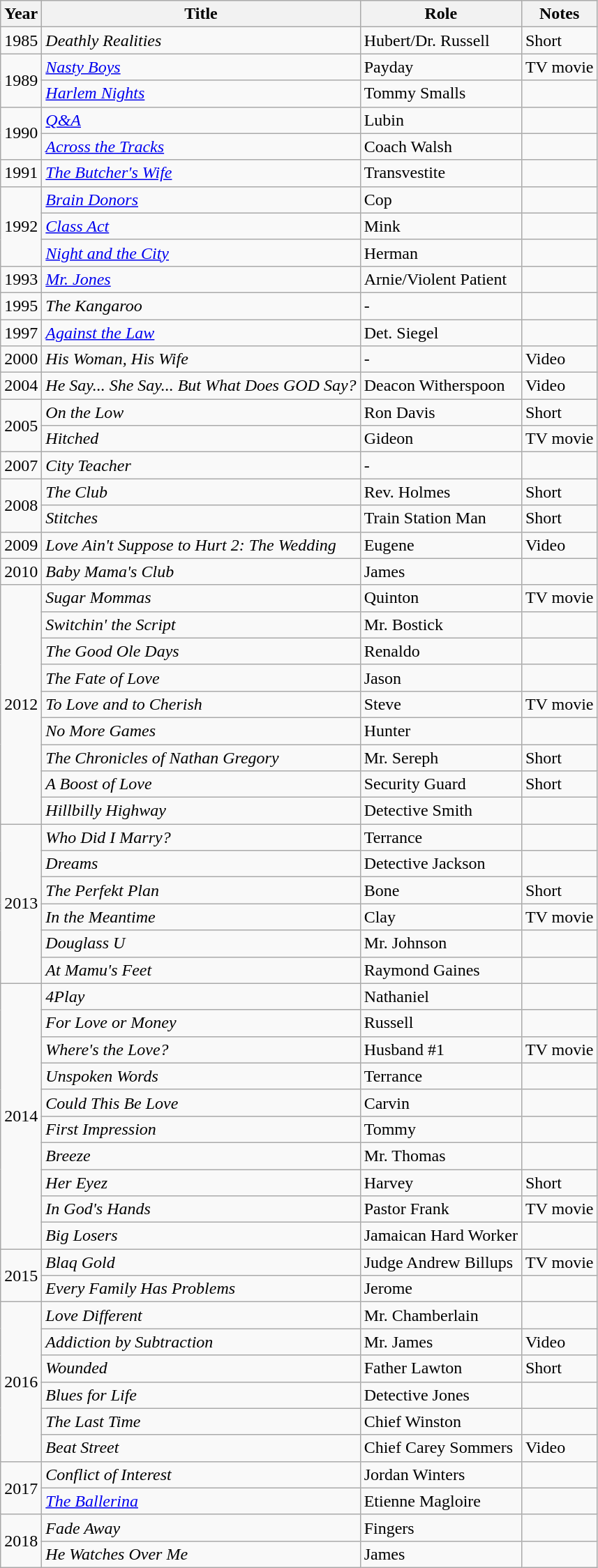<table class="wikitable sortable">
<tr>
<th>Year</th>
<th>Title</th>
<th>Role</th>
<th>Notes</th>
</tr>
<tr>
<td>1985</td>
<td><em>Deathly Realities</em></td>
<td>Hubert/Dr. Russell</td>
<td>Short</td>
</tr>
<tr>
<td rowspan="2">1989</td>
<td><em><a href='#'>Nasty Boys</a></em></td>
<td>Payday</td>
<td>TV movie</td>
</tr>
<tr>
<td><em><a href='#'>Harlem Nights</a></em></td>
<td>Tommy Smalls</td>
<td></td>
</tr>
<tr>
<td rowspan="2">1990</td>
<td><em><a href='#'>Q&A</a></em></td>
<td>Lubin</td>
<td></td>
</tr>
<tr>
<td><em><a href='#'>Across the Tracks</a></em></td>
<td>Coach Walsh</td>
<td></td>
</tr>
<tr>
<td>1991</td>
<td><em><a href='#'>The Butcher's Wife</a></em></td>
<td>Transvestite</td>
<td></td>
</tr>
<tr>
<td rowspan="3">1992</td>
<td><em><a href='#'>Brain Donors</a></em></td>
<td>Cop</td>
<td></td>
</tr>
<tr>
<td><em><a href='#'>Class Act</a></em></td>
<td>Mink</td>
<td></td>
</tr>
<tr>
<td><em><a href='#'>Night and the City</a></em></td>
<td>Herman</td>
<td></td>
</tr>
<tr>
<td>1993</td>
<td><em><a href='#'>Mr. Jones</a></em></td>
<td>Arnie/Violent Patient</td>
<td></td>
</tr>
<tr>
<td>1995</td>
<td><em>The Kangaroo</em></td>
<td>-</td>
<td></td>
</tr>
<tr>
<td>1997</td>
<td><em><a href='#'>Against the Law</a></em></td>
<td>Det. Siegel</td>
<td></td>
</tr>
<tr>
<td>2000</td>
<td><em>His Woman, His Wife</em></td>
<td>-</td>
<td>Video</td>
</tr>
<tr>
<td>2004</td>
<td><em>He Say... She Say... But What Does GOD Say?</em></td>
<td>Deacon Witherspoon</td>
<td>Video</td>
</tr>
<tr>
<td rowspan="2">2005</td>
<td><em>On the Low</em></td>
<td>Ron Davis</td>
<td>Short</td>
</tr>
<tr>
<td><em>Hitched</em></td>
<td>Gideon</td>
<td>TV movie</td>
</tr>
<tr>
<td>2007</td>
<td><em>City Teacher</em></td>
<td>-</td>
<td></td>
</tr>
<tr>
<td rowspan="2">2008</td>
<td><em>The Club</em></td>
<td>Rev. Holmes</td>
<td>Short</td>
</tr>
<tr>
<td><em>Stitches</em></td>
<td>Train Station Man</td>
<td>Short</td>
</tr>
<tr>
<td>2009</td>
<td><em>Love Ain't Suppose to Hurt 2: The Wedding</em></td>
<td>Eugene</td>
<td>Video</td>
</tr>
<tr>
<td>2010</td>
<td><em>Baby Mama's Club</em></td>
<td>James</td>
<td></td>
</tr>
<tr>
<td rowspan="9">2012</td>
<td><em>Sugar Mommas</em></td>
<td>Quinton</td>
<td>TV movie</td>
</tr>
<tr>
<td><em>Switchin' the Script</em></td>
<td>Mr. Bostick</td>
<td></td>
</tr>
<tr>
<td><em>The Good Ole Days</em></td>
<td>Renaldo</td>
<td></td>
</tr>
<tr>
<td><em>The Fate of Love</em></td>
<td>Jason</td>
<td></td>
</tr>
<tr>
<td><em>To Love and to Cherish</em></td>
<td>Steve</td>
<td>TV movie</td>
</tr>
<tr>
<td><em>No More Games</em></td>
<td>Hunter</td>
<td></td>
</tr>
<tr>
<td><em>The Chronicles of Nathan Gregory</em></td>
<td>Mr. Sereph</td>
<td>Short</td>
</tr>
<tr>
<td><em>A Boost of Love</em></td>
<td>Security Guard</td>
<td>Short</td>
</tr>
<tr>
<td><em>Hillbilly Highway</em></td>
<td>Detective Smith</td>
<td></td>
</tr>
<tr>
<td rowspan="6">2013</td>
<td><em>Who Did I Marry?</em></td>
<td>Terrance</td>
<td></td>
</tr>
<tr>
<td><em>Dreams</em></td>
<td>Detective Jackson</td>
<td></td>
</tr>
<tr>
<td><em>The Perfekt Plan</em></td>
<td>Bone</td>
<td>Short</td>
</tr>
<tr>
<td><em>In the Meantime</em></td>
<td>Clay</td>
<td>TV movie</td>
</tr>
<tr>
<td><em>Douglass U</em></td>
<td>Mr. Johnson</td>
<td></td>
</tr>
<tr>
<td><em>At Mamu's Feet</em></td>
<td>Raymond Gaines</td>
<td></td>
</tr>
<tr>
<td rowspan="10">2014</td>
<td><em>4Play</em></td>
<td>Nathaniel</td>
<td></td>
</tr>
<tr>
<td><em>For Love or Money</em></td>
<td>Russell</td>
<td></td>
</tr>
<tr>
<td><em>Where's the Love?</em></td>
<td>Husband #1</td>
<td>TV movie</td>
</tr>
<tr>
<td><em>Unspoken Words</em></td>
<td>Terrance</td>
<td></td>
</tr>
<tr>
<td><em>Could This Be Love</em></td>
<td>Carvin</td>
<td></td>
</tr>
<tr>
<td><em>First Impression</em></td>
<td>Tommy</td>
<td></td>
</tr>
<tr>
<td><em>Breeze</em></td>
<td>Mr. Thomas</td>
<td></td>
</tr>
<tr>
<td><em>Her Eyez</em></td>
<td>Harvey</td>
<td>Short</td>
</tr>
<tr>
<td><em>In God's Hands</em></td>
<td>Pastor Frank</td>
<td>TV movie</td>
</tr>
<tr>
<td><em>Big Losers</em></td>
<td>Jamaican Hard Worker</td>
<td></td>
</tr>
<tr>
<td rowspan="2">2015</td>
<td><em>Blaq Gold</em></td>
<td>Judge Andrew Billups</td>
<td>TV movie</td>
</tr>
<tr>
<td><em>Every Family Has Problems</em></td>
<td>Jerome</td>
<td></td>
</tr>
<tr>
<td rowspan="6">2016</td>
<td><em>Love Different</em></td>
<td>Mr. Chamberlain</td>
<td></td>
</tr>
<tr>
<td><em>Addiction by Subtraction</em></td>
<td>Mr. James</td>
<td>Video</td>
</tr>
<tr>
<td><em>Wounded</em></td>
<td>Father Lawton</td>
<td>Short</td>
</tr>
<tr>
<td><em>Blues for Life</em></td>
<td>Detective Jones</td>
<td></td>
</tr>
<tr>
<td><em>The Last Time</em></td>
<td>Chief Winston</td>
<td></td>
</tr>
<tr>
<td><em>Beat Street</em></td>
<td>Chief Carey Sommers</td>
<td>Video</td>
</tr>
<tr>
<td rowspan="2">2017</td>
<td><em>Conflict of Interest</em></td>
<td>Jordan Winters</td>
<td></td>
</tr>
<tr>
<td><em><a href='#'>The Ballerina</a></em></td>
<td>Etienne Magloire</td>
<td></td>
</tr>
<tr>
<td rowspan="2">2018</td>
<td><em>Fade Away</em></td>
<td>Fingers</td>
<td></td>
</tr>
<tr>
<td><em>He Watches Over Me</em></td>
<td>James</td>
<td></td>
</tr>
</table>
